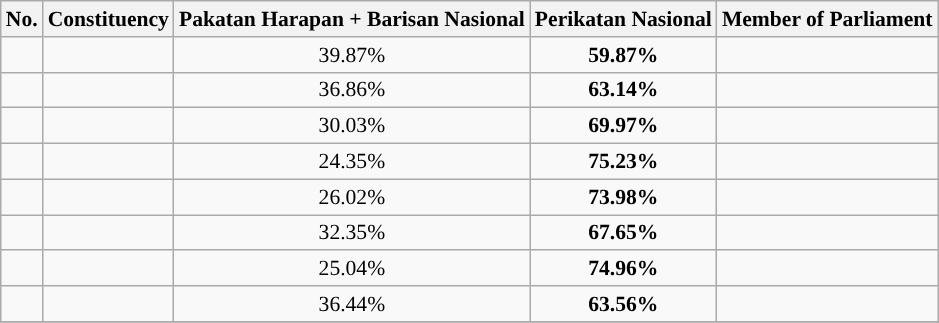<table class="wikitable sortable" style="text-align:center; font-size:90%">
<tr>
<th>No.</th>
<th>Constituency</th>
<th>Pakatan Harapan + Barisan Nasional</th>
<th><strong>Perikatan Nasional</strong></th>
<th><strong>Member of Parliament</strong></th>
</tr>
<tr align="center">
<td><strong></strong></td>
<td><strong></strong></td>
<td>39.87%</td>
<td><strong>59.87%</strong></td>
<td></td>
</tr>
<tr align="center">
<td><strong></strong></td>
<td><strong></strong></td>
<td>36.86%</td>
<td><strong>63.14%</strong></td>
<td></td>
</tr>
<tr align="center">
<td><strong></strong></td>
<td><strong></strong></td>
<td>30.03%</td>
<td><strong>69.97%</strong></td>
<td></td>
</tr>
<tr align="center">
<td><strong></strong></td>
<td><strong></strong></td>
<td>24.35%</td>
<td><strong>75.23%</strong></td>
<td></td>
</tr>
<tr align="center">
<td><strong></strong></td>
<td><strong></strong></td>
<td>26.02%</td>
<td><strong>73.98%</strong></td>
<td></td>
</tr>
<tr align="center">
<td><strong></strong></td>
<td><strong></strong></td>
<td>32.35%</td>
<td><strong>67.65%</strong></td>
<td></td>
</tr>
<tr align="center">
<td><strong></strong></td>
<td><strong></strong></td>
<td>25.04%</td>
<td><strong>74.96%</strong></td>
<td></td>
</tr>
<tr align="center">
<td><strong></strong></td>
<td><strong></strong></td>
<td>36.44%</td>
<td><strong>63.56%</strong></td>
<td></td>
</tr>
<tr>
</tr>
</table>
